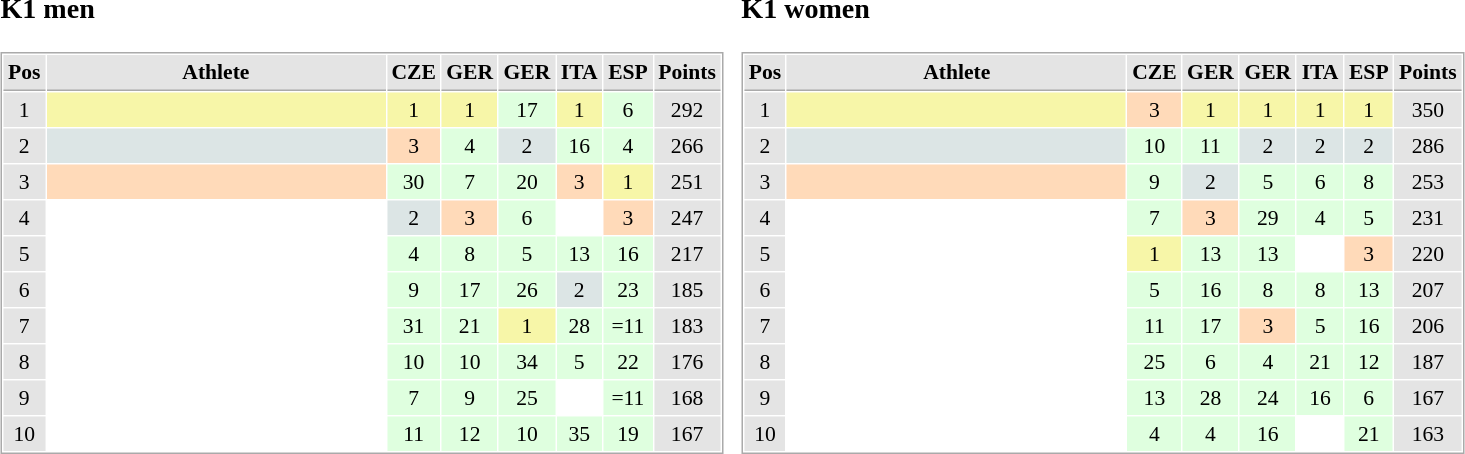<table border="0" cellspacing="10">
<tr>
<td><br><h3>K1 men</h3><table cellspacing="1" cellpadding="3" style="border:1px solid #AAAAAA;font-size:90%">
<tr bgcolor="#E4E4E4">
<th style="border-bottom:1px solid #AAAAAA" width=10>Pos</th>
<th style="border-bottom:1px solid #AAAAAA" width=220>Athlete</th>
<th style="border-bottom:1px solid #AAAAAA" width=20>CZE</th>
<th style="border-bottom:1px solid #AAAAAA" width=20>GER</th>
<th style="border-bottom:1px solid #AAAAAA" width=20>GER</th>
<th style="border-bottom:1px solid #AAAAAA" width=20>ITA</th>
<th style="border-bottom:1px solid #AAAAAA" width=20>ESP</th>
<th style="border-bottom:1px solid #AAAAAA" width=20>Points</th>
</tr>
<tr align="center">
<td style="background:#E4E4E4;">1</td>
<td align="left" style="background:#F7F6A8;"></td>
<td style="background:#F7F6A8;">1</td>
<td style="background:#F7F6A8;">1</td>
<td style="background:#DFFFDF;">17</td>
<td style="background:#F7F6A8;">1</td>
<td style="background:#DFFFDF;">6</td>
<td style="background:#E4E4E4;">292</td>
</tr>
<tr align="center">
<td style="background:#E4E4E4;">2</td>
<td align="left" style="background:#DCE5E5;"></td>
<td style="background:#FFDAB9;">3</td>
<td style="background:#DFFFDF;">4</td>
<td style="background:#DCE5E5;">2</td>
<td style="background:#DFFFDF;">16</td>
<td style="background:#DFFFDF;">4</td>
<td style="background:#E4E4E4;">266</td>
</tr>
<tr align="center">
<td style="background:#E4E4E4;">3</td>
<td align="left" style="background:#FFDAB9;"></td>
<td style="background:#DFFFDF;">30</td>
<td style="background:#DFFFDF;">7</td>
<td style="background:#DFFFDF;">20</td>
<td style="background:#FFDAB9;">3</td>
<td style="background:#F7F6A8;">1</td>
<td style="background:#E4E4E4;">251</td>
</tr>
<tr align="center">
<td style="background:#E4E4E4;">4</td>
<td align="left"></td>
<td style="background:#DCE5E5;">2</td>
<td style="background:#FFDAB9;">3</td>
<td style="background:#DFFFDF;">6</td>
<td></td>
<td style="background:#FFDAB9;">3</td>
<td style="background:#E4E4E4;">247</td>
</tr>
<tr align="center">
<td style="background:#E4E4E4;">5</td>
<td align="left"></td>
<td style="background:#DFFFDF;">4</td>
<td style="background:#DFFFDF;">8</td>
<td style="background:#DFFFDF;">5</td>
<td style="background:#DFFFDF;">13</td>
<td style="background:#DFFFDF;">16</td>
<td style="background:#E4E4E4;">217</td>
</tr>
<tr align="center">
<td style="background:#E4E4E4;">6</td>
<td align="left"></td>
<td style="background:#DFFFDF;">9</td>
<td style="background:#DFFFDF;">17</td>
<td style="background:#DFFFDF;">26</td>
<td style="background:#DCE5E5;">2</td>
<td style="background:#DFFFDF;">23</td>
<td style="background:#E4E4E4;">185</td>
</tr>
<tr align="center">
<td style="background:#E4E4E4;">7</td>
<td align="left"></td>
<td style="background:#DFFFDF;">31</td>
<td style="background:#DFFFDF;">21</td>
<td style="background:#F7F6A8;">1</td>
<td style="background:#DFFFDF;">28</td>
<td style="background:#DFFFDF;">=11</td>
<td style="background:#E4E4E4;">183</td>
</tr>
<tr align="center">
<td style="background:#E4E4E4;">8</td>
<td align="left"></td>
<td style="background:#DFFFDF;">10</td>
<td style="background:#DFFFDF;">10</td>
<td style="background:#DFFFDF;">34</td>
<td style="background:#DFFFDF;">5</td>
<td style="background:#DFFFDF;">22</td>
<td style="background:#E4E4E4;">176</td>
</tr>
<tr align="center">
<td style="background:#E4E4E4;">9</td>
<td align="left"></td>
<td style="background:#DFFFDF;">7</td>
<td style="background:#DFFFDF;">9</td>
<td style="background:#DFFFDF;">25</td>
<td></td>
<td style="background:#DFFFDF;">=11</td>
<td style="background:#E4E4E4;">168</td>
</tr>
<tr align="center">
<td style="background:#E4E4E4;">10</td>
<td align="left"></td>
<td style="background:#DFFFDF;">11</td>
<td style="background:#DFFFDF;">12</td>
<td style="background:#DFFFDF;">10</td>
<td style="background:#DFFFDF;">35</td>
<td style="background:#DFFFDF;">19</td>
<td style="background:#E4E4E4;">167</td>
</tr>
</table>
</td>
<td><br><h3>K1 women</h3><table cellspacing="1" cellpadding="3" style="border:1px solid #AAAAAA;font-size:90%">
<tr bgcolor="#E4E4E4">
<th style="border-bottom:1px solid #AAAAAA" width=10>Pos</th>
<th style="border-bottom:1px solid #AAAAAA" width=220>Athlete</th>
<th style="border-bottom:1px solid #AAAAAA" width=20>CZE</th>
<th style="border-bottom:1px solid #AAAAAA" width=20>GER</th>
<th style="border-bottom:1px solid #AAAAAA" width=20>GER</th>
<th style="border-bottom:1px solid #AAAAAA" width=20>ITA</th>
<th style="border-bottom:1px solid #AAAAAA" width=20>ESP</th>
<th style="border-bottom:1px solid #AAAAAA" width=20>Points</th>
</tr>
<tr align="center">
<td style="background:#E4E4E4;">1</td>
<td align="left" style="background:#F7F6A8;"></td>
<td style="background:#FFDAB9;">3</td>
<td style="background:#F7F6A8;">1</td>
<td style="background:#F7F6A8;">1</td>
<td style="background:#F7F6A8;">1</td>
<td style="background:#F7F6A8;">1</td>
<td style="background:#E4E4E4;">350</td>
</tr>
<tr align="center">
<td style="background:#E4E4E4;">2</td>
<td align="left" style="background:#DCE5E5;"></td>
<td style="background:#DFFFDF;">10</td>
<td style="background:#DFFFDF;">11</td>
<td style="background:#DCE5E5;">2</td>
<td style="background:#DCE5E5;">2</td>
<td style="background:#DCE5E5;">2</td>
<td style="background:#E4E4E4;">286</td>
</tr>
<tr align="center">
<td style="background:#E4E4E4;">3</td>
<td align="left" style="background:#FFDAB9;"></td>
<td style="background:#DFFFDF;">9</td>
<td style="background:#DCE5E5;">2</td>
<td style="background:#DFFFDF;">5</td>
<td style="background:#DFFFDF;">6</td>
<td style="background:#DFFFDF;">8</td>
<td style="background:#E4E4E4;">253</td>
</tr>
<tr align="center">
<td style="background:#E4E4E4;">4</td>
<td align="left"></td>
<td style="background:#DFFFDF;">7</td>
<td style="background:#FFDAB9;">3</td>
<td style="background:#DFFFDF;">29</td>
<td style="background:#DFFFDF;">4</td>
<td style="background:#DFFFDF;">5</td>
<td style="background:#E4E4E4;">231</td>
</tr>
<tr align="center">
<td style="background:#E4E4E4;">5</td>
<td align="left"></td>
<td style="background:#F7F6A8;">1</td>
<td style="background:#DFFFDF;">13</td>
<td style="background:#DFFFDF;">13</td>
<td></td>
<td style="background:#FFDAB9;">3</td>
<td style="background:#E4E4E4;">220</td>
</tr>
<tr align="center">
<td style="background:#E4E4E4;">6</td>
<td align="left"></td>
<td style="background:#DFFFDF;">5</td>
<td style="background:#DFFFDF;">16</td>
<td style="background:#DFFFDF;">8</td>
<td style="background:#DFFFDF;">8</td>
<td style="background:#DFFFDF;">13</td>
<td style="background:#E4E4E4;">207</td>
</tr>
<tr align="center">
<td style="background:#E4E4E4;">7</td>
<td align="left"></td>
<td style="background:#DFFFDF;">11</td>
<td style="background:#DFFFDF;">17</td>
<td style="background:#FFDAB9;">3</td>
<td style="background:#DFFFDF;">5</td>
<td style="background:#DFFFDF;">16</td>
<td style="background:#E4E4E4;">206</td>
</tr>
<tr align="center">
<td style="background:#E4E4E4;">8</td>
<td align="left"></td>
<td style="background:#DFFFDF;">25</td>
<td style="background:#DFFFDF;">6</td>
<td style="background:#DFFFDF;">4</td>
<td style="background:#DFFFDF;">21</td>
<td style="background:#DFFFDF;">12</td>
<td style="background:#E4E4E4;">187</td>
</tr>
<tr align="center">
<td style="background:#E4E4E4;">9</td>
<td align="left"></td>
<td style="background:#DFFFDF;">13</td>
<td style="background:#DFFFDF;">28</td>
<td style="background:#DFFFDF;">24</td>
<td style="background:#DFFFDF;">16</td>
<td style="background:#DFFFDF;">6</td>
<td style="background:#E4E4E4;">167</td>
</tr>
<tr align="center">
<td style="background:#E4E4E4;">10</td>
<td align="left"></td>
<td style="background:#DFFFDF;">4</td>
<td style="background:#DFFFDF;">4</td>
<td style="background:#DFFFDF;">16</td>
<td></td>
<td style="background:#DFFFDF;">21</td>
<td style="background:#E4E4E4;">163</td>
</tr>
</table>
</td>
</tr>
</table>
